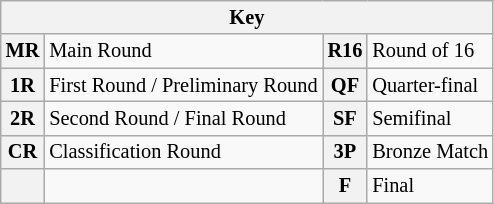<table class="wikitable" style="font-size: 85%">
<tr>
<th colspan="4">Key</th>
</tr>
<tr>
<th>MR</th>
<td>Main Round</td>
<th>R16</th>
<td>Round of 16</td>
</tr>
<tr>
<th>1R</th>
<td>First Round / Preliminary Round</td>
<th>QF</th>
<td>Quarter-final</td>
</tr>
<tr>
<th>2R</th>
<td>Second Round / Final Round</td>
<th>SF</th>
<td>Semifinal</td>
</tr>
<tr>
<th>CR</th>
<td>Classification Round</td>
<th>3P</th>
<td>Bronze Match</td>
</tr>
<tr>
<th></th>
<td></td>
<th>F</th>
<td>Final</td>
</tr>
</table>
